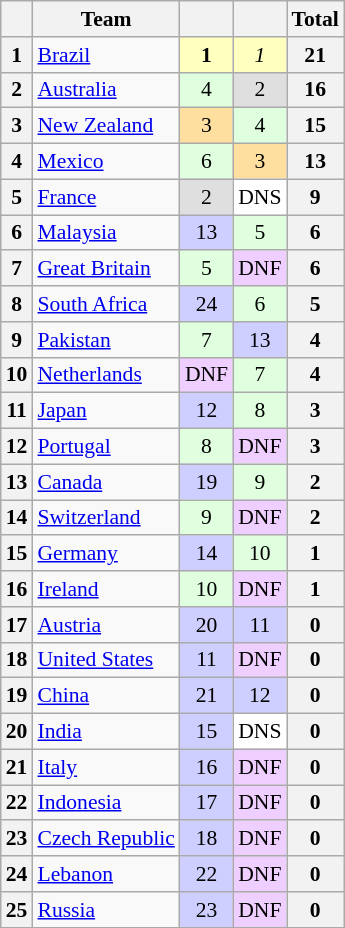<table class="wikitable" style="font-size:90%; text-align:center">
<tr>
<th></th>
<th>Team</th>
<th></th>
<th></th>
<th>Total</th>
</tr>
<tr>
<th>1</th>
<td align=left> <a href='#'>Brazil</a></td>
<td style="background:#ffffbf;"><strong>1</strong></td>
<td style="background:#ffffbf;"><em>1</em></td>
<th>21</th>
</tr>
<tr>
<th>2</th>
<td align=left> <a href='#'>Australia</a></td>
<td style="background:#dfffdf;">4</td>
<td style="background:#dfdfdf;">2</td>
<th>16</th>
</tr>
<tr>
<th>3</th>
<td align=left> <a href='#'>New Zealand</a></td>
<td style="background:#ffdf9f;">3</td>
<td style="background:#dfffdf;">4</td>
<th>15</th>
</tr>
<tr>
<th>4</th>
<td align=left> <a href='#'>Mexico</a></td>
<td style="background:#dfffdf;">6</td>
<td style="background:#ffdf9f;">3</td>
<th>13</th>
</tr>
<tr>
<th>5</th>
<td align=left> <a href='#'>France</a></td>
<td style="background:#dfdfdf;">2</td>
<td style="background:#ffffff;">DNS</td>
<th>9</th>
</tr>
<tr>
<th>6</th>
<td align=left> <a href='#'>Malaysia</a></td>
<td style="background:#cfcfff;">13</td>
<td style="background:#dfffdf;">5</td>
<th>6</th>
</tr>
<tr>
<th>7</th>
<td align=left> <a href='#'>Great Britain</a></td>
<td style="background:#dfffdf;">5</td>
<td style="background:#efcfff;">DNF</td>
<th>6</th>
</tr>
<tr>
<th>8</th>
<td align=left> <a href='#'>South Africa</a></td>
<td style="background:#cfcfff;">24</td>
<td style="background:#dfffdf;">6</td>
<th>5</th>
</tr>
<tr>
<th>9</th>
<td align=left> <a href='#'>Pakistan</a></td>
<td style="background:#dfffdf;">7</td>
<td style="background:#cfcfff;">13</td>
<th>4</th>
</tr>
<tr>
<th>10</th>
<td align=left> <a href='#'>Netherlands</a></td>
<td style="background:#efcfff;">DNF</td>
<td style="background:#dfffdf;">7</td>
<th>4</th>
</tr>
<tr>
<th>11</th>
<td align=left> <a href='#'>Japan</a></td>
<td style="background:#cfcfff;">12</td>
<td style="background:#dfffdf;">8</td>
<th>3</th>
</tr>
<tr>
<th>12</th>
<td align=left> <a href='#'>Portugal</a></td>
<td style="background:#dfffdf;">8</td>
<td style="background:#efcfff;">DNF</td>
<th>3</th>
</tr>
<tr>
<th>13</th>
<td align=left> <a href='#'>Canada</a></td>
<td style="background:#cfcfff;">19</td>
<td style="background:#dfffdf;">9</td>
<th>2</th>
</tr>
<tr>
<th>14</th>
<td align=left> <a href='#'>Switzerland</a></td>
<td style="background:#dfffdf;">9</td>
<td style="background:#efcfff;">DNF</td>
<th>2</th>
</tr>
<tr>
<th>15</th>
<td align=left> <a href='#'>Germany</a></td>
<td style="background:#cfcfff;">14</td>
<td style="background:#dfffdf;">10</td>
<th>1</th>
</tr>
<tr>
<th>16</th>
<td align=left> <a href='#'>Ireland</a></td>
<td style="background:#dfffdf;">10</td>
<td style="background:#efcfff;">DNF</td>
<th>1</th>
</tr>
<tr>
<th>17</th>
<td align=left> <a href='#'>Austria</a></td>
<td style="background:#cfcfff;">20</td>
<td style="background:#cfcfff;">11</td>
<th>0</th>
</tr>
<tr>
<th>18</th>
<td align=left> <a href='#'>United States</a></td>
<td style="background:#cfcfff;">11</td>
<td style="background:#efcfff;">DNF</td>
<th>0</th>
</tr>
<tr>
<th>19</th>
<td align=left> <a href='#'>China</a></td>
<td style="background:#cfcfff;">21</td>
<td style="background:#cfcfff;">12</td>
<th>0</th>
</tr>
<tr>
<th>20</th>
<td align=left> <a href='#'>India</a></td>
<td style="background:#cfcfff;">15</td>
<td style="background:#ffffff;">DNS</td>
<th>0</th>
</tr>
<tr>
<th>21</th>
<td align=left> <a href='#'>Italy</a></td>
<td style="background:#cfcfff;">16</td>
<td style="background:#efcfff;">DNF</td>
<th>0</th>
</tr>
<tr>
<th>22</th>
<td align=left> <a href='#'>Indonesia</a></td>
<td style="background:#cfcfff;">17</td>
<td style="background:#efcfff;">DNF</td>
<th>0</th>
</tr>
<tr>
<th>23</th>
<td align=left> <a href='#'>Czech Republic</a></td>
<td style="background:#cfcfff;">18</td>
<td style="background:#efcfff;">DNF</td>
<th>0</th>
</tr>
<tr>
<th>24</th>
<td align=left> <a href='#'>Lebanon</a></td>
<td style="background:#cfcfff;">22</td>
<td style="background:#efcfff;">DNF</td>
<th>0</th>
</tr>
<tr>
<th>25</th>
<td align=left> <a href='#'>Russia</a></td>
<td style="background:#cfcfff;">23</td>
<td style="background:#efcfff;">DNF</td>
<th>0</th>
</tr>
</table>
